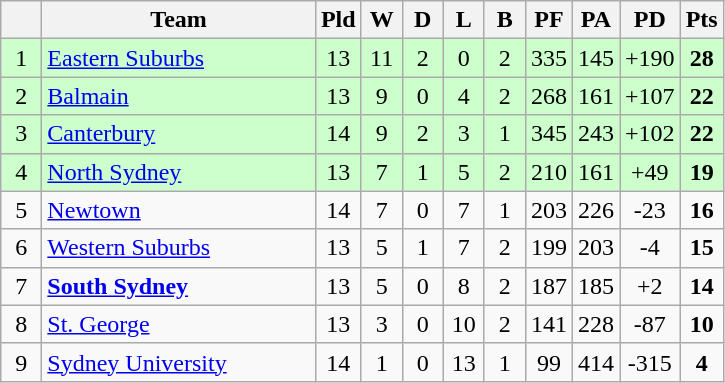<table class="wikitable" style="text-align:center;">
<tr>
<th width="20"></th>
<th width="175">Team</th>
<th width="20">Pld</th>
<th width="20">W</th>
<th width="20">D</th>
<th width="20">L</th>
<th width="20">B</th>
<th width="20">PF</th>
<th width="20">PA</th>
<th width="20">PD</th>
<th width="20">Pts</th>
</tr>
<tr style="background: #ccffcc;">
<td>1</td>
<td style="text-align:left;"> <a href='#'>Eastern Suburbs</a></td>
<td>13</td>
<td>11</td>
<td>2</td>
<td>0</td>
<td>2</td>
<td>335</td>
<td>145</td>
<td>+190</td>
<td><strong>28</strong></td>
</tr>
<tr style="background: #ccffcc;">
<td>2</td>
<td style="text-align:left;"> <a href='#'>Balmain</a></td>
<td>13</td>
<td>9</td>
<td>0</td>
<td>4</td>
<td>2</td>
<td>268</td>
<td>161</td>
<td>+107</td>
<td><strong>22</strong></td>
</tr>
<tr style="background: #ccffcc;">
<td>3</td>
<td style="text-align:left;"> <a href='#'>Canterbury</a></td>
<td>14</td>
<td>9</td>
<td>2</td>
<td>3</td>
<td>1</td>
<td>345</td>
<td>243</td>
<td>+102</td>
<td><strong>22</strong></td>
</tr>
<tr style="background: #ccffcc;">
<td>4</td>
<td style="text-align:left;"> <a href='#'>North Sydney</a></td>
<td>13</td>
<td>7</td>
<td>1</td>
<td>5</td>
<td>2</td>
<td>210</td>
<td>161</td>
<td>+49</td>
<td><strong>19</strong></td>
</tr>
<tr>
<td>5</td>
<td style="text-align:left;"> <a href='#'>Newtown</a></td>
<td>14</td>
<td>7</td>
<td>0</td>
<td>7</td>
<td>1</td>
<td>203</td>
<td>226</td>
<td>-23</td>
<td><strong>16</strong></td>
</tr>
<tr>
<td>6</td>
<td style="text-align:left;"> <a href='#'>Western Suburbs</a></td>
<td>13</td>
<td>5</td>
<td>1</td>
<td>7</td>
<td>2</td>
<td>199</td>
<td>203</td>
<td>-4</td>
<td><strong>15</strong></td>
</tr>
<tr>
<td>7</td>
<td style="text-align:left;"><strong> <a href='#'>South Sydney</a></strong></td>
<td>13</td>
<td>5</td>
<td>0</td>
<td>8</td>
<td>2</td>
<td>187</td>
<td>185</td>
<td>+2</td>
<td><strong>14</strong></td>
</tr>
<tr>
<td>8</td>
<td style="text-align:left;"> <a href='#'>St. George</a></td>
<td>13</td>
<td>3</td>
<td>0</td>
<td>10</td>
<td>2</td>
<td>141</td>
<td>228</td>
<td>-87</td>
<td><strong>10</strong></td>
</tr>
<tr>
<td>9</td>
<td style="text-align:left;"> <a href='#'>Sydney University</a></td>
<td>14</td>
<td>1</td>
<td>0</td>
<td>13</td>
<td>1</td>
<td>99</td>
<td>414</td>
<td>-315</td>
<td><strong>4</strong></td>
</tr>
</table>
